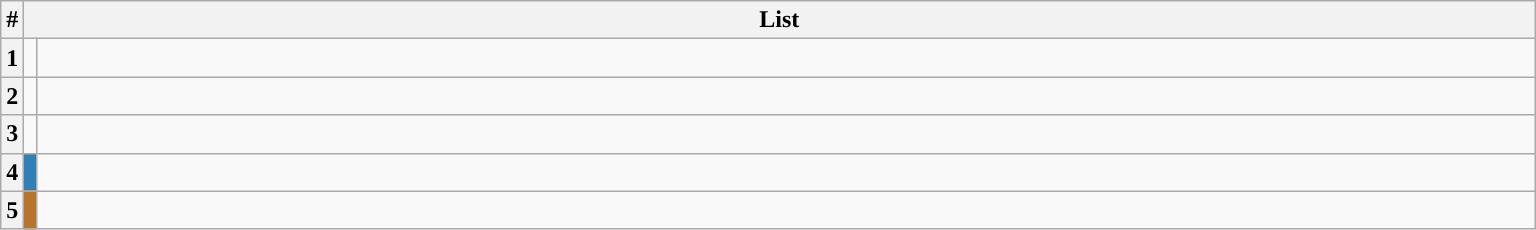<table class=wikitable>
<tr>
<th>#</th>
<th colspan=2 width=1000>List</th>
</tr>
<tr>
<th>1</th>
<td width="1" style="color:inherit;background:"></td>
<td><br>



</td>
</tr>
<tr>
<th>2</th>
<td width="1"></td>
<td><br>



</td>
</tr>
<tr>
<th>3</th>
<td width="1" style="color:inherit;background:"></td>
<td><br>



</td>
</tr>
<tr>
<th>4</th>
<td width="1" style="color:inherit;background:#3080B7"></td>
<td><br>



</td>
</tr>
<tr>
<th>5</th>
<td width="1" style="color:inherit;background:#B7752C"></td>
<td><br>



</td>
</tr>
</table>
